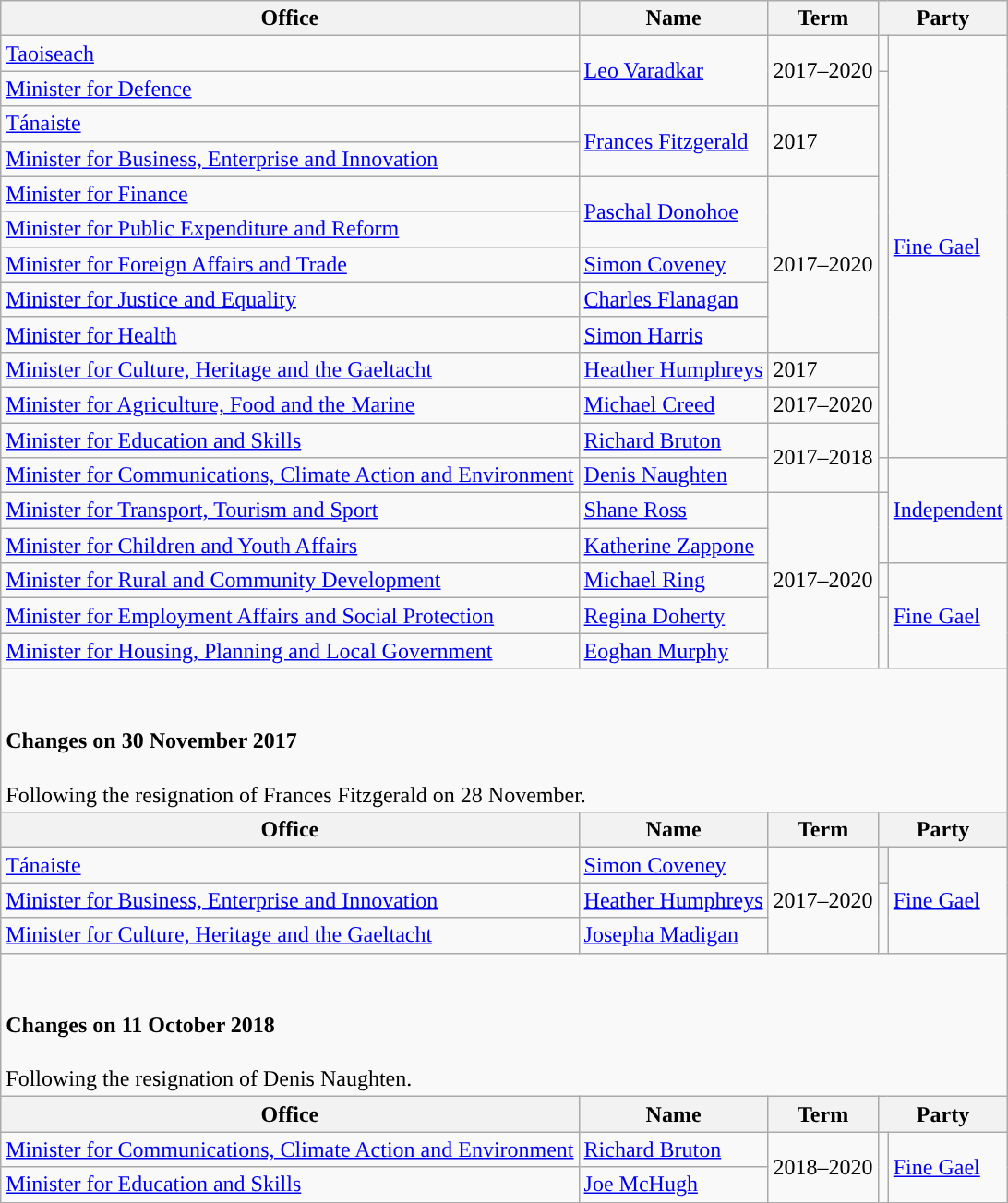<table class="wikitable">
<tr>
<th>Office</th>
<th>Name</th>
<th>Term</th>
<th colspan="2">Party</th>
</tr>
<tr>
<td><a href='#'>Taoiseach</a></td>
<td rowspan="2"><a href='#'>Leo Varadkar</a></td>
<td rowspan="2">2017–2020</td>
<td style="background-color: "></td>
<td rowspan="12"><a href='#'>Fine Gael</a></td>
</tr>
<tr>
<td><a href='#'>Minister for Defence</a></td>
</tr>
<tr>
<td><a href='#'>Tánaiste</a></td>
<td rowspan="2"><a href='#'>Frances Fitzgerald</a></td>
<td rowspan="2">2017</td>
</tr>
<tr>
<td><a href='#'>Minister for Business, Enterprise and Innovation</a></td>
</tr>
<tr>
<td><a href='#'>Minister for Finance</a></td>
<td rowspan="2"><a href='#'>Paschal Donohoe</a></td>
<td rowspan="5">2017–2020</td>
</tr>
<tr>
<td><a href='#'>Minister for Public Expenditure and Reform</a></td>
</tr>
<tr>
<td><a href='#'>Minister for Foreign Affairs and Trade</a></td>
<td><a href='#'>Simon Coveney</a></td>
</tr>
<tr>
<td><a href='#'>Minister for Justice and Equality</a></td>
<td><a href='#'>Charles Flanagan</a></td>
</tr>
<tr>
<td><a href='#'>Minister for Health</a></td>
<td><a href='#'>Simon Harris</a></td>
</tr>
<tr>
<td><a href='#'>Minister for Culture, Heritage and the Gaeltacht</a></td>
<td><a href='#'>Heather Humphreys</a></td>
<td>2017</td>
</tr>
<tr>
<td><a href='#'>Minister for Agriculture, Food and the Marine</a></td>
<td><a href='#'>Michael Creed</a></td>
<td>2017–2020</td>
</tr>
<tr>
<td><a href='#'>Minister for Education and Skills</a></td>
<td><a href='#'>Richard Bruton</a></td>
<td rowspan="2">2017–2018</td>
</tr>
<tr>
<td><a href='#'>Minister for Communications, Climate Action and Environment</a></td>
<td><a href='#'>Denis Naughten</a></td>
<td style="background-color: "></td>
<td rowspan="3"><a href='#'>Independent</a></td>
</tr>
<tr>
<td><a href='#'>Minister for Transport, Tourism and Sport</a></td>
<td><a href='#'>Shane Ross</a></td>
<td rowspan="5">2017–2020</td>
</tr>
<tr>
<td><a href='#'>Minister for Children and Youth Affairs</a></td>
<td><a href='#'>Katherine Zappone</a></td>
</tr>
<tr>
<td><a href='#'>Minister for Rural and Community Development</a></td>
<td><a href='#'>Michael Ring</a></td>
<td style="background-color: "></td>
<td rowspan="3"><a href='#'>Fine Gael</a></td>
</tr>
<tr>
<td><a href='#'>Minister for Employment Affairs and Social Protection</a></td>
<td><a href='#'>Regina Doherty</a></td>
</tr>
<tr>
<td><a href='#'>Minister for Housing, Planning and Local Government</a></td>
<td><a href='#'>Eoghan Murphy</a></td>
</tr>
<tr>
<td colspan="5"><br><h4>Changes on 30 November 2017</h4>Following the resignation of Frances Fitzgerald on 28 November.</td>
</tr>
<tr>
<th>Office</th>
<th>Name</th>
<th>Term</th>
<th colspan="2">Party</th>
</tr>
<tr>
<td><a href='#'>Tánaiste</a></td>
<td><a href='#'>Simon Coveney</a></td>
<td rowspan="3">2017–2020</td>
<th style="background-color: "></th>
<td rowspan="3"><a href='#'>Fine Gael</a></td>
</tr>
<tr>
<td><a href='#'>Minister for Business, Enterprise and Innovation</a></td>
<td><a href='#'>Heather Humphreys</a></td>
</tr>
<tr>
<td><a href='#'>Minister for Culture, Heritage and the Gaeltacht</a></td>
<td><a href='#'>Josepha Madigan</a></td>
</tr>
<tr>
<td colspan="5"><br><h4>Changes on 11 October 2018</h4>Following the resignation of Denis Naughten.</td>
</tr>
<tr>
<th>Office</th>
<th>Name</th>
<th>Term</th>
<th colspan="2">Party</th>
</tr>
<tr>
<td><a href='#'>Minister for Communications, Climate Action and Environment</a></td>
<td><a href='#'>Richard Bruton</a></td>
<td rowspan="2">2018–2020</td>
<td rowspan="2" style="background-color: "></td>
<td rowspan="2"><a href='#'>Fine Gael</a></td>
</tr>
<tr>
<td><a href='#'>Minister for Education and Skills</a></td>
<td><a href='#'>Joe McHugh</a></td>
</tr>
</table>
